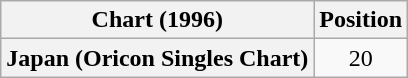<table class="wikitable plainrowheaders" style="text-align:center">
<tr>
<th scope="col">Chart (1996)</th>
<th scope="col">Position</th>
</tr>
<tr>
<th scope="row">Japan (Oricon Singles Chart)</th>
<td>20</td>
</tr>
</table>
